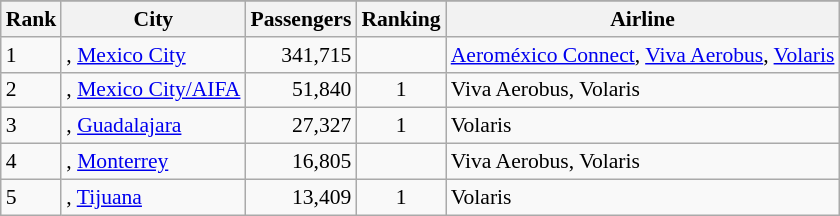<table class="wikitable" style="font-size: 90%" width= align=>
<tr>
</tr>
<tr>
<th>Rank</th>
<th>City</th>
<th>Passengers</th>
<th>Ranking</th>
<th>Airline</th>
</tr>
<tr>
<td>1</td>
<td>, <a href='#'>Mexico City</a></td>
<td align="right">341,715</td>
<td align="center"></td>
<td><a href='#'>Aeroméxico Connect</a>, <a href='#'>Viva Aerobus</a>, <a href='#'>Volaris</a></td>
</tr>
<tr>
<td>2</td>
<td>, <a href='#'>Mexico City/AIFA</a></td>
<td align="right">51,840</td>
<td align="center"> 1</td>
<td>Viva Aerobus, Volaris</td>
</tr>
<tr>
<td>3</td>
<td>, <a href='#'>Guadalajara</a></td>
<td align="right">27,327</td>
<td align="center"> 1</td>
<td>Volaris</td>
</tr>
<tr>
<td>4</td>
<td>, <a href='#'>Monterrey</a></td>
<td align="right">16,805</td>
<td align="center"></td>
<td>Viva Aerobus, Volaris</td>
</tr>
<tr>
<td>5</td>
<td>, <a href='#'>Tijuana</a></td>
<td align="right">13,409</td>
<td align="center"> 1</td>
<td>Volaris</td>
</tr>
</table>
